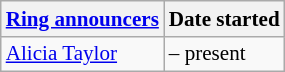<table class="wikitable" style="font-size:88%; text-align:left;">
<tr>
<th><a href='#'>Ring announcers</a></th>
<th>Date started</th>
</tr>
<tr>
<td><a href='#'>Alicia Taylor</a></td>
<td> – present</td>
</tr>
</table>
